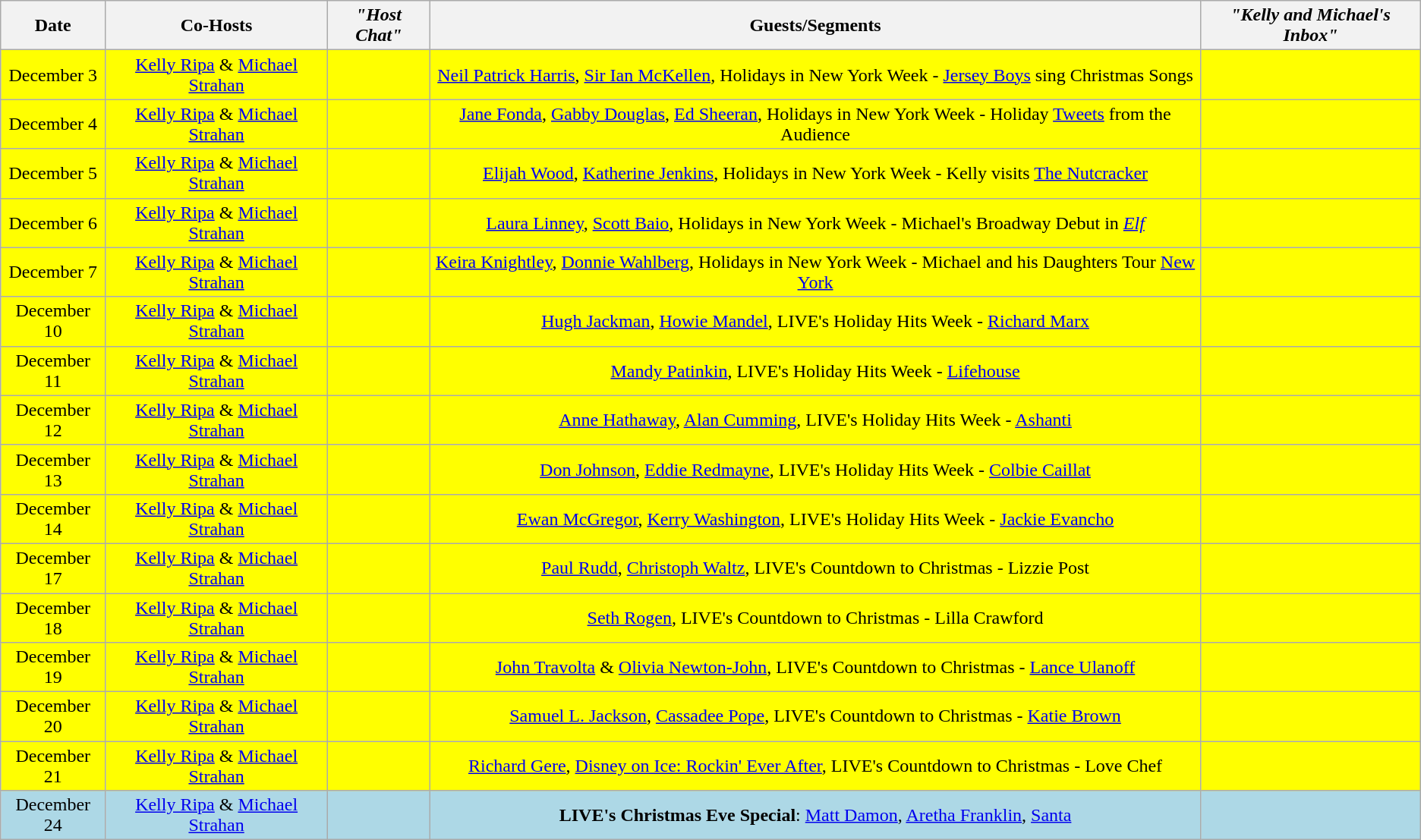<table class="wikitable sortable" style="text-align:center;">
<tr>
<th>Date</th>
<th>Co-Hosts</th>
<th><em>"Host Chat"</em></th>
<th>Guests/Segments</th>
<th><em>"Kelly and Michael's Inbox"</em></th>
</tr>
<tr style="background:yellow;">
<td>December 3</td>
<td><a href='#'>Kelly Ripa</a> & <a href='#'>Michael Strahan</a></td>
<td></td>
<td><a href='#'>Neil Patrick Harris</a>, <a href='#'>Sir Ian McKellen</a>, Holidays in New York Week - <a href='#'>Jersey Boys</a> sing Christmas Songs</td>
<td></td>
</tr>
<tr style="background:yellow;">
<td>December 4</td>
<td><a href='#'>Kelly Ripa</a> & <a href='#'>Michael Strahan</a></td>
<td></td>
<td><a href='#'>Jane Fonda</a>, <a href='#'>Gabby Douglas</a>, <a href='#'>Ed Sheeran</a>, Holidays in New York Week - Holiday <a href='#'>Tweets</a> from the Audience</td>
<td></td>
</tr>
<tr style="background:yellow;">
<td>December 5</td>
<td><a href='#'>Kelly Ripa</a> & <a href='#'>Michael Strahan</a></td>
<td></td>
<td><a href='#'>Elijah Wood</a>, <a href='#'>Katherine Jenkins</a>, Holidays in New York Week - Kelly visits <a href='#'>The Nutcracker</a></td>
<td></td>
</tr>
<tr style="background:yellow;">
<td>December 6</td>
<td><a href='#'>Kelly Ripa</a> & <a href='#'>Michael Strahan</a></td>
<td></td>
<td><a href='#'>Laura Linney</a>, <a href='#'>Scott Baio</a>, Holidays in New York Week - Michael's Broadway Debut in <em><a href='#'>Elf</a></em></td>
<td></td>
</tr>
<tr style="background:yellow;">
<td>December 7</td>
<td><a href='#'>Kelly Ripa</a> & <a href='#'>Michael Strahan</a></td>
<td></td>
<td><a href='#'>Keira Knightley</a>, <a href='#'>Donnie Wahlberg</a>, Holidays in New York Week - Michael and his Daughters Tour <a href='#'>New York</a></td>
<td></td>
</tr>
<tr style="background:yellow;">
<td>December 10</td>
<td><a href='#'>Kelly Ripa</a> & <a href='#'>Michael Strahan</a></td>
<td></td>
<td><a href='#'>Hugh Jackman</a>, <a href='#'>Howie Mandel</a>, LIVE's Holiday Hits Week - <a href='#'>Richard Marx</a></td>
<td></td>
</tr>
<tr style="background:yellow;">
<td>December 11</td>
<td><a href='#'>Kelly Ripa</a> & <a href='#'>Michael Strahan</a></td>
<td></td>
<td><a href='#'>Mandy Patinkin</a>, LIVE's Holiday Hits Week - <a href='#'>Lifehouse</a></td>
<td></td>
</tr>
<tr style="background:yellow;">
<td>December 12</td>
<td><a href='#'>Kelly Ripa</a> & <a href='#'>Michael Strahan</a></td>
<td></td>
<td><a href='#'>Anne Hathaway</a>, <a href='#'>Alan Cumming</a>, LIVE's Holiday Hits Week - <a href='#'>Ashanti</a></td>
<td></td>
</tr>
<tr style="background:yellow;">
<td>December 13</td>
<td><a href='#'>Kelly Ripa</a> & <a href='#'>Michael Strahan</a></td>
<td></td>
<td><a href='#'>Don Johnson</a>, <a href='#'>Eddie Redmayne</a>, LIVE's Holiday Hits Week - <a href='#'>Colbie Caillat</a></td>
<td></td>
</tr>
<tr style="background:yellow;">
<td>December 14</td>
<td><a href='#'>Kelly Ripa</a> & <a href='#'>Michael Strahan</a></td>
<td></td>
<td><a href='#'>Ewan McGregor</a>, <a href='#'>Kerry Washington</a>, LIVE's Holiday Hits Week - <a href='#'>Jackie Evancho</a></td>
<td></td>
</tr>
<tr style="background:yellow;">
<td>December 17</td>
<td><a href='#'>Kelly Ripa</a> & <a href='#'>Michael Strahan</a></td>
<td></td>
<td><a href='#'>Paul Rudd</a>, <a href='#'>Christoph Waltz</a>, LIVE's Countdown to Christmas - Lizzie Post</td>
<td></td>
</tr>
<tr style="background:yellow;">
<td>December 18</td>
<td><a href='#'>Kelly Ripa</a> & <a href='#'>Michael Strahan</a></td>
<td></td>
<td><a href='#'>Seth Rogen</a>, LIVE's Countdown to Christmas - Lilla Crawford</td>
<td></td>
</tr>
<tr style="background:yellow;">
<td>December 19</td>
<td><a href='#'>Kelly Ripa</a> & <a href='#'>Michael Strahan</a></td>
<td></td>
<td><a href='#'>John Travolta</a> & <a href='#'>Olivia Newton-John</a>, LIVE's Countdown to Christmas - <a href='#'>Lance Ulanoff</a></td>
<td></td>
</tr>
<tr style="background:yellow;">
<td>December 20</td>
<td><a href='#'>Kelly Ripa</a> & <a href='#'>Michael Strahan</a></td>
<td></td>
<td><a href='#'>Samuel L. Jackson</a>, <a href='#'>Cassadee Pope</a>, LIVE's Countdown to Christmas - <a href='#'>Katie Brown</a></td>
<td></td>
</tr>
<tr style="background:yellow;">
<td>December 21</td>
<td><a href='#'>Kelly Ripa</a> & <a href='#'>Michael Strahan</a></td>
<td></td>
<td><a href='#'>Richard Gere</a>, <a href='#'>Disney on Ice: Rockin' Ever After</a>, LIVE's Countdown to Christmas - Love Chef</td>
<td></td>
</tr>
<tr style="background:lightblue;">
<td>December 24</td>
<td><a href='#'>Kelly Ripa</a> & <a href='#'>Michael Strahan</a></td>
<td></td>
<td><strong>LIVE's Christmas Eve Special</strong>: <a href='#'>Matt Damon</a>, <a href='#'>Aretha Franklin</a>, <a href='#'>Santa</a></td>
<td></td>
</tr>
</table>
